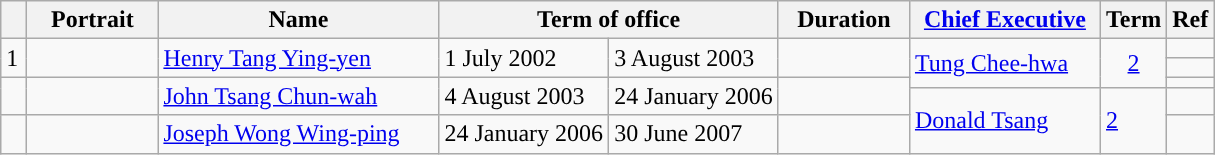<table class="wikitable" style="text-align:left">
<tr>
<th width="10px"></th>
<th width="80px">Portrait</th>
<th width="180px">Name</th>
<th colspan="2" width="180px">Term of office</th>
<th width="80px">Duration</th>
<th width="120px"><a href='#'>Chief Executive</a></th>
<th>Term</th>
<th>Ref</th>
</tr>
<tr>
<td rowspan="2">1</td>
<td rowspan="2"></td>
<td rowspan="2"><a href='#'>Henry Tang Ying-yen</a><br></td>
<td rowspan="2">1 July 2002</td>
<td rowspan="2">3 August 2003</td>
<td rowspan="2"></td>
<td rowspan="3"><a href='#'>Tung Chee-hwa</a><br></td>
<td rowspan="3" align="center"><a href='#'>2</a></td>
<td></td>
</tr>
<tr>
<td></td>
</tr>
<tr>
<td rowspan="2"></td>
<td rowspan="2"></td>
<td rowspan="2"><a href='#'>John Tsang Chun-wah</a><br></td>
<td rowspan="2">4 August 2003</td>
<td rowspan="2">24 January 2006</td>
<td rowspan="2"></td>
<td></td>
</tr>
<tr>
<td rowspan="2"><a href='#'>Donald Tsang</a><br></td>
<td rowspan="2"><a href='#'>2</a></td>
<td></td>
</tr>
<tr>
<td></td>
<td></td>
<td><a href='#'>Joseph Wong Wing-ping</a><br></td>
<td>24 January 2006</td>
<td>30 June 2007</td>
<td></td>
<td></td>
</tr>
</table>
